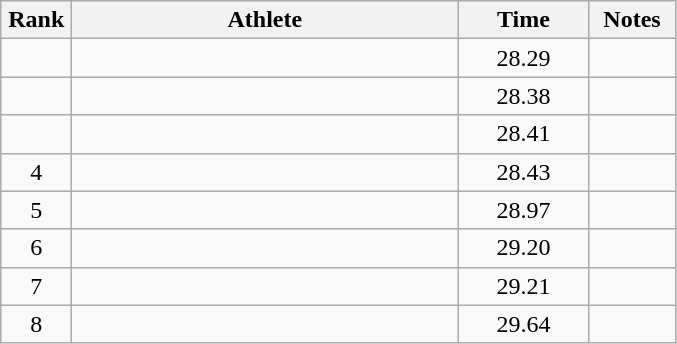<table class="wikitable" style="text-align:center">
<tr>
<th width=40>Rank</th>
<th width=250>Athlete</th>
<th width=80>Time</th>
<th width=50>Notes</th>
</tr>
<tr>
<td></td>
<td align=left></td>
<td>28.29</td>
<td></td>
</tr>
<tr>
<td></td>
<td align=left></td>
<td>28.38</td>
<td></td>
</tr>
<tr>
<td></td>
<td align=left></td>
<td>28.41</td>
<td></td>
</tr>
<tr>
<td>4</td>
<td align=left></td>
<td>28.43</td>
<td></td>
</tr>
<tr>
<td>5</td>
<td align=left></td>
<td>28.97</td>
<td></td>
</tr>
<tr>
<td>6</td>
<td align=left></td>
<td>29.20</td>
<td></td>
</tr>
<tr>
<td>7</td>
<td align=left></td>
<td>29.21</td>
<td></td>
</tr>
<tr>
<td>8</td>
<td align=left></td>
<td>29.64</td>
<td></td>
</tr>
</table>
